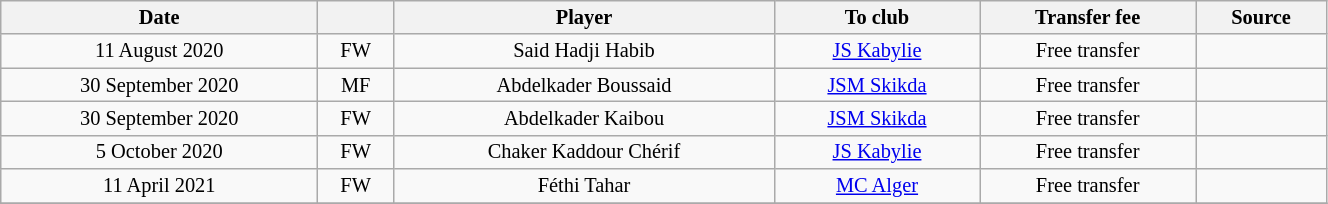<table class="wikitable sortable" style="width:70%; text-align:center; font-size:85%; text-align:centre;">
<tr>
<th>Date</th>
<th></th>
<th>Player</th>
<th>To club</th>
<th>Transfer fee</th>
<th>Source</th>
</tr>
<tr>
<td>11 August 2020</td>
<td>FW</td>
<td> Said Hadji Habib</td>
<td><a href='#'>JS Kabylie</a></td>
<td>Free transfer</td>
<td></td>
</tr>
<tr>
<td>30 September 2020</td>
<td>MF</td>
<td> Abdelkader Boussaid</td>
<td><a href='#'>JSM Skikda</a></td>
<td>Free transfer</td>
<td></td>
</tr>
<tr>
<td>30 September 2020</td>
<td>FW</td>
<td> Abdelkader Kaibou</td>
<td><a href='#'>JSM Skikda</a></td>
<td>Free transfer</td>
<td></td>
</tr>
<tr>
<td>5 October 2020</td>
<td>FW</td>
<td> Chaker Kaddour Chérif</td>
<td><a href='#'>JS Kabylie</a></td>
<td>Free transfer</td>
<td></td>
</tr>
<tr>
<td>11 April 2021</td>
<td>FW</td>
<td> Féthi Tahar</td>
<td><a href='#'>MC Alger</a></td>
<td>Free transfer</td>
<td></td>
</tr>
<tr>
</tr>
</table>
